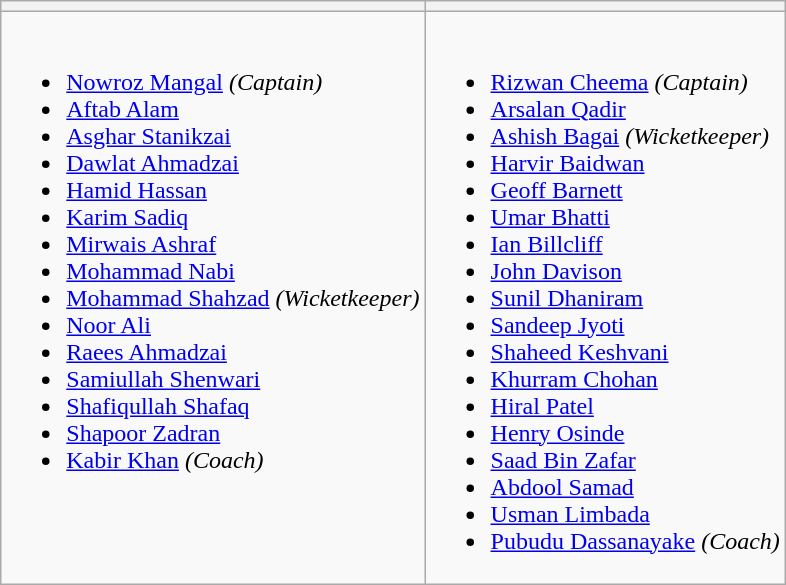<table class="wikitable">
<tr>
<th></th>
<th></th>
</tr>
<tr>
<td valign=top><br><ul><li><a href='#'>Nowroz Mangal</a> <em>(Captain)</em></li><li><a href='#'>Aftab Alam</a></li><li><a href='#'>Asghar Stanikzai</a></li><li><a href='#'>Dawlat Ahmadzai</a></li><li><a href='#'>Hamid Hassan</a></li><li><a href='#'>Karim Sadiq</a></li><li><a href='#'>Mirwais Ashraf</a></li><li><a href='#'>Mohammad Nabi</a></li><li><a href='#'>Mohammad Shahzad</a> <em>(Wicketkeeper)</em></li><li><a href='#'>Noor Ali</a></li><li><a href='#'>Raees Ahmadzai</a></li><li><a href='#'>Samiullah Shenwari</a></li><li><a href='#'>Shafiqullah Shafaq</a></li><li><a href='#'>Shapoor Zadran</a></li><li><a href='#'>Kabir Khan</a> <em>(Coach)</em></li></ul></td>
<td valign=top><br><ul><li><a href='#'>Rizwan Cheema</a> <em>(Captain)</em></li><li><a href='#'>Arsalan Qadir</a></li><li><a href='#'>Ashish Bagai</a> <em>(Wicketkeeper)</em></li><li><a href='#'>Harvir Baidwan</a></li><li><a href='#'>Geoff Barnett</a></li><li><a href='#'>Umar Bhatti</a></li><li><a href='#'>Ian Billcliff</a></li><li><a href='#'>John Davison</a></li><li><a href='#'>Sunil Dhaniram</a></li><li><a href='#'>Sandeep Jyoti</a></li><li><a href='#'>Shaheed Keshvani</a></li><li><a href='#'>Khurram Chohan</a></li><li><a href='#'>Hiral Patel</a></li><li><a href='#'>Henry Osinde</a></li><li><a href='#'>Saad Bin Zafar</a></li><li><a href='#'>Abdool Samad</a></li><li><a href='#'>Usman Limbada</a></li><li><a href='#'>Pubudu Dassanayake</a> <em>(Coach)</em></li></ul></td>
</tr>
</table>
